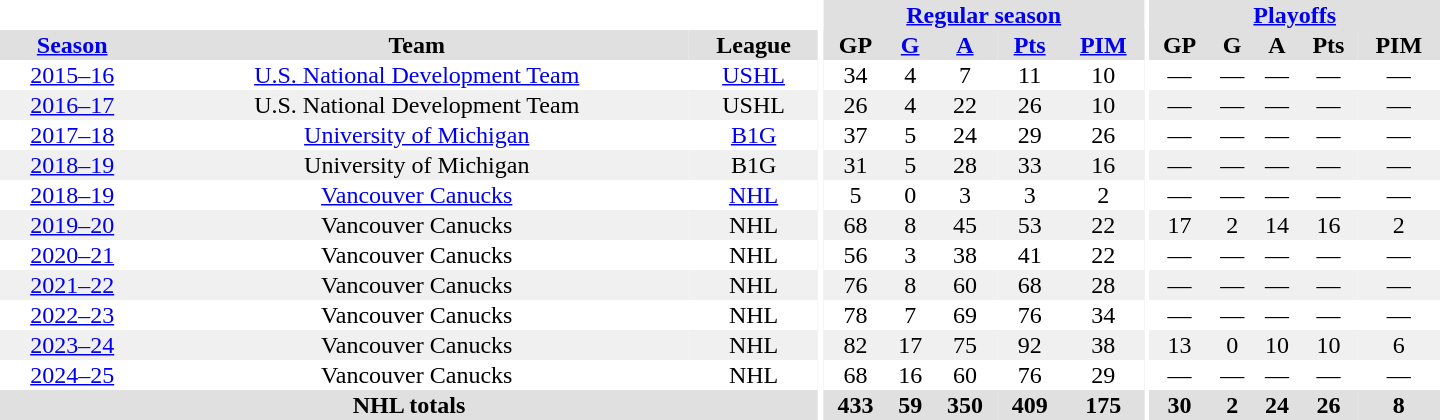<table border="0" cellpadding="1" cellspacing="0" style="text-align:center; width:60em;">
<tr bgcolor="#e0e0e0">
<th colspan="3" bgcolor="#ffffff"></th>
<th rowspan="100" bgcolor="#ffffff"></th>
<th colspan="5"><a href='#'>Regular season</a></th>
<th rowspan="100" bgcolor="#ffffff"></th>
<th colspan="5"><a href='#'>Playoffs</a></th>
</tr>
<tr bgcolor="#e0e0e0">
<th><a href='#'>Season</a></th>
<th>Team</th>
<th>League</th>
<th>GP</th>
<th><a href='#'>G</a></th>
<th><a href='#'>A</a></th>
<th><a href='#'>Pts</a></th>
<th><a href='#'>PIM</a></th>
<th>GP</th>
<th>G</th>
<th>A</th>
<th>Pts</th>
<th>PIM</th>
</tr>
<tr>
<td><a href='#'>2015–16</a></td>
<td><a href='#'>U.S. National Development Team</a></td>
<td><a href='#'>USHL</a></td>
<td>34</td>
<td>4</td>
<td>7</td>
<td>11</td>
<td>10</td>
<td>—</td>
<td>—</td>
<td>—</td>
<td>—</td>
<td>—</td>
</tr>
<tr bgcolor="#f0f0f0">
<td><a href='#'>2016–17</a></td>
<td>U.S. National Development Team</td>
<td>USHL</td>
<td>26</td>
<td>4</td>
<td>22</td>
<td>26</td>
<td>10</td>
<td>—</td>
<td>—</td>
<td>—</td>
<td>—</td>
<td>—</td>
</tr>
<tr>
<td><a href='#'>2017–18</a></td>
<td><a href='#'>University of Michigan</a></td>
<td><a href='#'>B1G</a></td>
<td>37</td>
<td>5</td>
<td>24</td>
<td>29</td>
<td>26</td>
<td>—</td>
<td>—</td>
<td>—</td>
<td>—</td>
<td>—</td>
</tr>
<tr bgcolor="#f0f0f0">
<td><a href='#'>2018–19</a></td>
<td>University of Michigan</td>
<td>B1G</td>
<td>31</td>
<td>5</td>
<td>28</td>
<td>33</td>
<td>16</td>
<td>—</td>
<td>—</td>
<td>—</td>
<td>—</td>
<td>—</td>
</tr>
<tr>
<td><a href='#'>2018–19</a></td>
<td><a href='#'>Vancouver Canucks</a></td>
<td><a href='#'>NHL</a></td>
<td>5</td>
<td>0</td>
<td>3</td>
<td>3</td>
<td>2</td>
<td>—</td>
<td>—</td>
<td>—</td>
<td>—</td>
<td>—</td>
</tr>
<tr bgcolor="#f0f0f0">
<td><a href='#'>2019–20</a></td>
<td>Vancouver Canucks</td>
<td>NHL</td>
<td>68</td>
<td>8</td>
<td>45</td>
<td>53</td>
<td>22</td>
<td>17</td>
<td>2</td>
<td>14</td>
<td>16</td>
<td>2</td>
</tr>
<tr>
<td><a href='#'>2020–21</a></td>
<td>Vancouver Canucks</td>
<td>NHL</td>
<td>56</td>
<td>3</td>
<td>38</td>
<td>41</td>
<td>22</td>
<td>—</td>
<td>—</td>
<td>—</td>
<td>—</td>
<td>—</td>
</tr>
<tr bgcolor="#f0f0f0">
<td><a href='#'>2021–22</a></td>
<td>Vancouver Canucks</td>
<td>NHL</td>
<td>76</td>
<td>8</td>
<td>60</td>
<td>68</td>
<td>28</td>
<td>—</td>
<td>—</td>
<td>—</td>
<td>—</td>
<td>—</td>
</tr>
<tr>
<td><a href='#'>2022–23</a></td>
<td>Vancouver Canucks</td>
<td>NHL</td>
<td>78</td>
<td>7</td>
<td>69</td>
<td>76</td>
<td>34</td>
<td>—</td>
<td>—</td>
<td>—</td>
<td>—</td>
<td>—</td>
</tr>
<tr bgcolor="#f0f0f0">
<td><a href='#'>2023–24</a></td>
<td>Vancouver Canucks</td>
<td>NHL</td>
<td>82</td>
<td>17</td>
<td>75</td>
<td>92</td>
<td>38</td>
<td>13</td>
<td>0</td>
<td>10</td>
<td>10</td>
<td>6</td>
</tr>
<tr>
<td><a href='#'>2024–25</a></td>
<td>Vancouver Canucks</td>
<td>NHL</td>
<td>68</td>
<td>16</td>
<td>60</td>
<td>76</td>
<td>29</td>
<td>—</td>
<td>—</td>
<td>—</td>
<td>—</td>
<td>—</td>
</tr>
<tr bgcolor="#e0e0e0">
<th colspan="3">NHL totals</th>
<th>433</th>
<th>59</th>
<th>350</th>
<th>409</th>
<th>175</th>
<th>30</th>
<th>2</th>
<th>24</th>
<th>26</th>
<th>8</th>
</tr>
</table>
